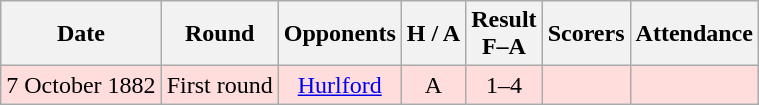<table class="wikitable" style="text-align:center">
<tr>
<th>Date</th>
<th>Round</th>
<th>Opponents</th>
<th>H / A</th>
<th>Result<br>F–A</th>
<th>Scorers</th>
<th>Attendance</th>
</tr>
<tr bgcolor=#ffdddd>
<td>7 October 1882</td>
<td>First round</td>
<td><a href='#'>Hurlford</a></td>
<td>A</td>
<td>1–4</td>
<td></td>
<td></td>
</tr>
</table>
